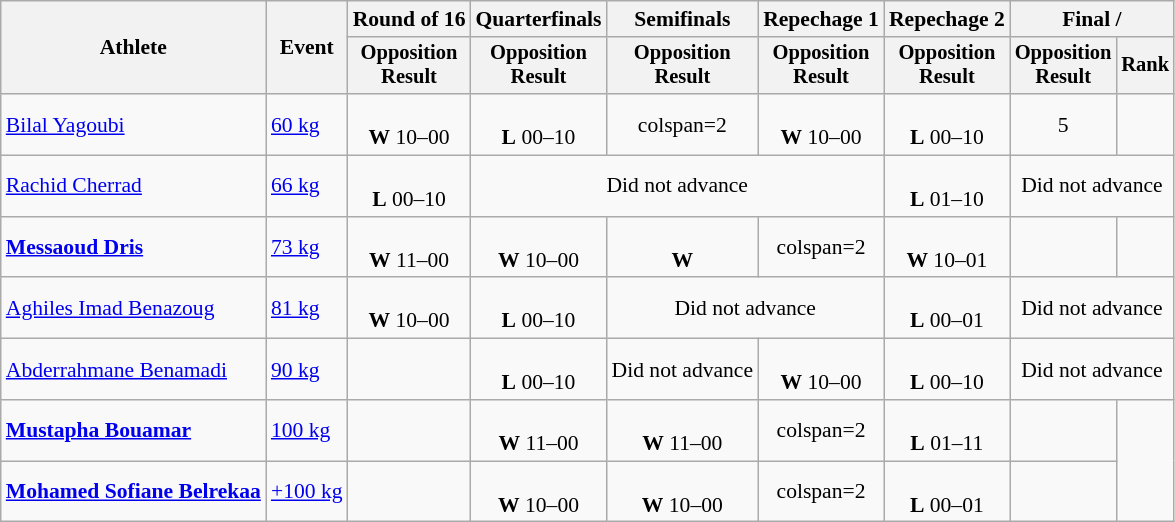<table class="wikitable" style="font-size:90%">
<tr>
<th rowspan="2">Athlete</th>
<th rowspan="2">Event</th>
<th>Round of 16</th>
<th>Quarterfinals</th>
<th>Semifinals</th>
<th>Repechage 1</th>
<th>Repechage 2</th>
<th colspan=2>Final / </th>
</tr>
<tr style="font-size:95%">
<th>Opposition<br>Result</th>
<th>Opposition<br>Result</th>
<th>Opposition<br>Result</th>
<th>Opposition<br>Result</th>
<th>Opposition<br>Result</th>
<th>Opposition<br>Result</th>
<th>Rank</th>
</tr>
<tr align=center>
<td align=left><a href='#'>Bilal Yagoubi</a></td>
<td align=left><a href='#'>60 kg</a></td>
<td><br><strong>W</strong> 10–00</td>
<td><br><strong>L</strong> 00–10</td>
<td>colspan=2 </td>
<td><br><strong>W</strong> 10–00</td>
<td><br><strong>L</strong> 00–10</td>
<td>5</td>
</tr>
<tr align=center>
<td align=left><a href='#'>Rachid Cherrad</a></td>
<td align=left><a href='#'>66 kg</a></td>
<td><br><strong>L</strong> 00–10</td>
<td colspan=3>Did not advance</td>
<td><br><strong>L</strong> 01–10</td>
<td colspan=2>Did not advance</td>
</tr>
<tr align=center>
<td align=left><strong><a href='#'>Messaoud Dris</a></strong></td>
<td align=left><a href='#'>73 kg</a></td>
<td><br><strong>W</strong> 11–00</td>
<td><br><strong>W</strong> 10–00</td>
<td><br><strong>W</strong></td>
<td>colspan=2 </td>
<td><br><strong>W</strong> 10–01</td>
<td></td>
</tr>
<tr align=center>
<td align=left><a href='#'>Aghiles Imad Benazoug</a></td>
<td align=left><a href='#'>81 kg</a></td>
<td><br><strong>W</strong> 10–00</td>
<td><br><strong>L</strong> 00–10</td>
<td colspan=2>Did not advance</td>
<td><br><strong>L</strong> 00–01</td>
<td colspan=2>Did not advance</td>
</tr>
<tr align=center>
<td align=left><a href='#'>Abderrahmane Benamadi</a></td>
<td align=left><a href='#'>90 kg</a></td>
<td></td>
<td><br><strong>L</strong> 00–10</td>
<td>Did not advance</td>
<td><br><strong>W</strong> 10–00</td>
<td><br><strong>L</strong> 00–10</td>
<td colspan=2>Did not advance</td>
</tr>
<tr align=center>
<td align=left><strong><a href='#'>Mustapha Bouamar</a></strong></td>
<td align=left><a href='#'>100 kg</a></td>
<td></td>
<td><br><strong>W</strong> 11–00</td>
<td><br><strong>W</strong> 11–00</td>
<td>colspan=2 </td>
<td><br><strong>L</strong> 01–11</td>
<td></td>
</tr>
<tr align=center>
<td align=left><strong><a href='#'>Mohamed Sofiane Belrekaa</a></strong></td>
<td align=left><a href='#'>+100 kg</a></td>
<td></td>
<td><br><strong>W</strong> 10–00</td>
<td><br><strong>W</strong> 10–00</td>
<td>colspan=2 </td>
<td><br><strong>L</strong> 00–01</td>
<td></td>
</tr>
</table>
